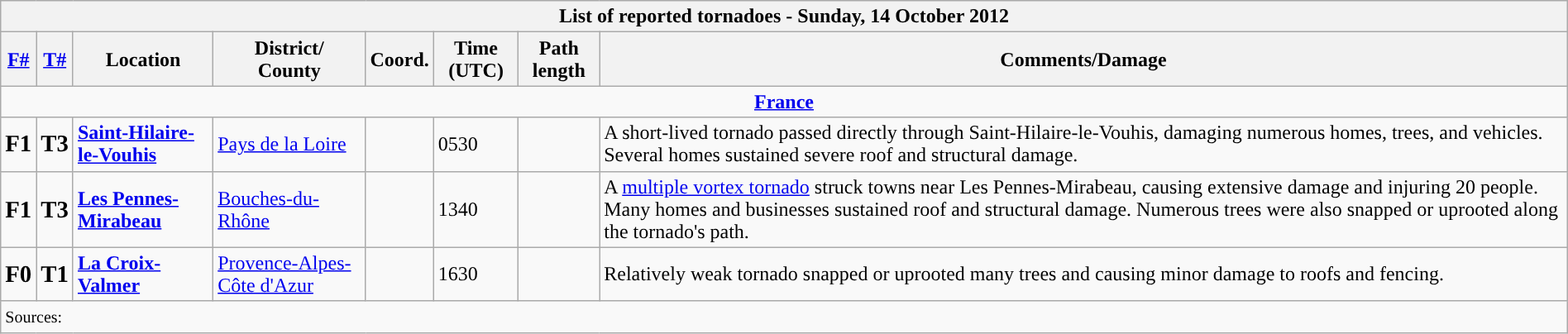<table class="wikitable collapsible" width="100%">
<tr>
<th colspan="8">List of reported tornadoes - Sunday, 14 October 2012</th>
</tr>
<tr>
<th><a href='#'>F#</a></th>
<th><a href='#'>T#</a></th>
<th>Location</th>
<th>District/<br>County</th>
<th>Coord.</th>
<th>Time (UTC)</th>
<th>Path length</th>
<th>Comments/Damage</th>
</tr>
<tr>
<td colspan="8" align=center><strong><a href='#'>France</a></strong></td>
</tr>
<tr>
<td><big><strong>F1</strong></big></td>
<td><big><strong>T3</strong></big></td>
<td><strong><a href='#'>Saint-Hilaire-le-Vouhis</a></strong></td>
<td><a href='#'>Pays de la Loire</a></td>
<td></td>
<td>0530</td>
<td></td>
<td>A short-lived tornado passed directly through Saint-Hilaire-le-Vouhis, damaging numerous homes, trees, and vehicles. Several homes sustained severe roof and structural damage.</td>
</tr>
<tr>
<td><big><strong>F1</strong></big></td>
<td><big><strong>T3</strong></big></td>
<td><strong><a href='#'>Les Pennes-Mirabeau</a></strong></td>
<td><a href='#'>Bouches-du-Rhône</a></td>
<td></td>
<td>1340</td>
<td></td>
<td>A <a href='#'>multiple vortex tornado</a> struck towns near Les Pennes-Mirabeau, causing extensive damage and injuring 20 people. Many homes and businesses sustained roof and structural damage. Numerous trees were also snapped or uprooted along the tornado's path.</td>
</tr>
<tr>
<td><big><strong>F0</strong></big></td>
<td><big><strong>T1</strong></big></td>
<td><strong><a href='#'>La Croix-Valmer</a></strong></td>
<td><a href='#'>Provence-Alpes-Côte d'Azur</a></td>
<td></td>
<td>1630</td>
<td></td>
<td>Relatively weak tornado snapped or uprooted many trees and causing minor damage to roofs and fencing.</td>
</tr>
<tr>
<td colspan="8"><small>Sources:  </small></td>
</tr>
</table>
